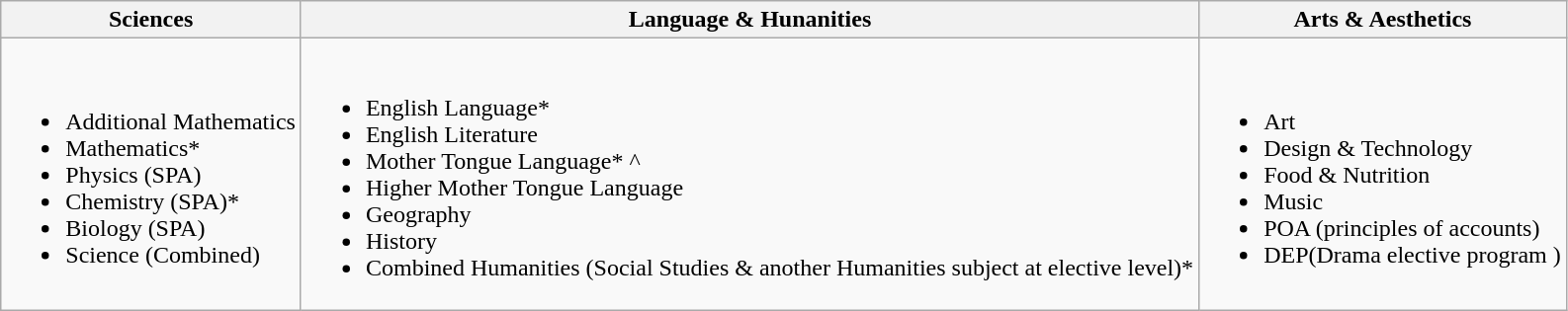<table class="wikitable">
<tr>
<th>Sciences</th>
<th><strong>Language & Hunanities</strong></th>
<th><strong>Arts & Aesthetics</strong></th>
</tr>
<tr>
<td><br><ul><li>Additional Mathematics</li><li>Mathematics*</li><li>Physics (SPA)</li><li>Chemistry (SPA)*</li><li>Biology (SPA)</li><li>Science (Combined)</li></ul></td>
<td><br><ul><li>English Language*</li><li>English Literature</li><li>Mother Tongue Language* ^</li><li>Higher Mother Tongue Language</li><li>Geography</li><li>History</li><li>Combined Humanities (Social Studies & another Humanities subject at elective level)*</li></ul></td>
<td><br><ul><li>Art</li><li>Design & Technology</li><li>Food & Nutrition</li><li>Music</li><li>POA (principles of accounts)</li><li>DEP(Drama elective program )</li></ul></td>
</tr>
</table>
